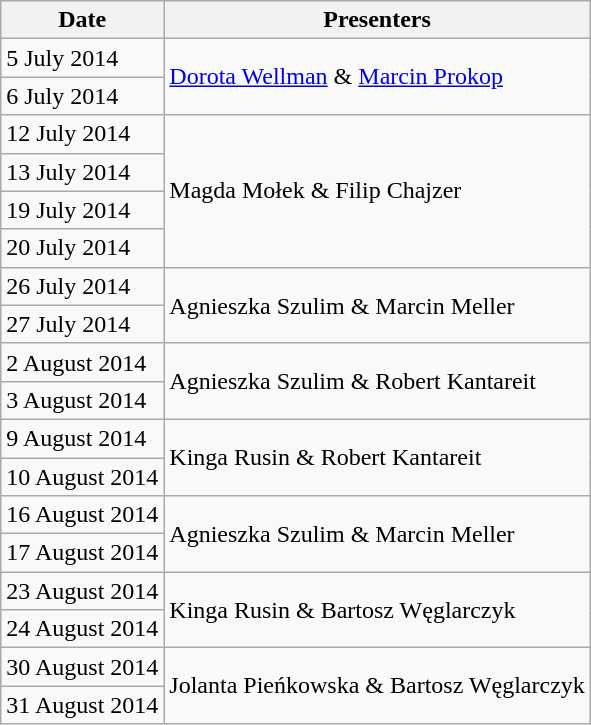<table class="wikitable" style="font-size:100%;">
<tr>
<th>Date</th>
<th>Presenters</th>
</tr>
<tr>
<td>5 July 2014</td>
<td rowspan=2><a href='#'>Dorota Wellman</a> & <a href='#'>Marcin Prokop</a></td>
</tr>
<tr>
<td>6 July 2014</td>
</tr>
<tr>
<td>12 July 2014</td>
<td rowspan=4>Magda Mołek & Filip Chajzer</td>
</tr>
<tr>
<td>13 July 2014</td>
</tr>
<tr>
<td>19 July 2014</td>
</tr>
<tr>
<td>20 July 2014</td>
</tr>
<tr>
<td>26 July 2014</td>
<td rowspan=2>Agnieszka Szulim & Marcin Meller</td>
</tr>
<tr>
<td>27 July 2014</td>
</tr>
<tr>
<td>2 August 2014</td>
<td rowspan=2>Agnieszka Szulim & Robert Kantareit</td>
</tr>
<tr>
<td>3 August 2014</td>
</tr>
<tr>
<td>9 August 2014</td>
<td rowspan=2>Kinga Rusin & Robert Kantareit</td>
</tr>
<tr>
<td>10 August 2014</td>
</tr>
<tr>
<td>16 August 2014</td>
<td rowspan=2>Agnieszka Szulim & Marcin Meller</td>
</tr>
<tr>
<td>17 August 2014</td>
</tr>
<tr>
<td>23 August 2014</td>
<td rowspan=2>Kinga Rusin & Bartosz Węglarczyk</td>
</tr>
<tr>
<td>24 August 2014</td>
</tr>
<tr>
<td>30 August 2014</td>
<td rowspan=2>Jolanta Pieńkowska & Bartosz Węglarczyk</td>
</tr>
<tr>
<td>31 August 2014</td>
</tr>
</table>
